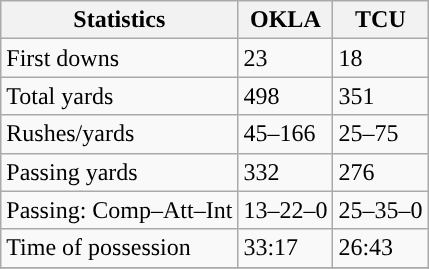<table class="wikitable" style="float: left;">
<tr>
<th>Statistics</th>
<th>OKLA</th>
<th>TCU</th>
</tr>
<tr>
<td>First downs</td>
<td>23</td>
<td>18</td>
</tr>
<tr>
<td>Total yards</td>
<td>498</td>
<td>351</td>
</tr>
<tr>
<td>Rushes/yards</td>
<td>45–166</td>
<td>25–75</td>
</tr>
<tr>
<td>Passing yards</td>
<td>332</td>
<td>276</td>
</tr>
<tr>
<td>Passing: Comp–Att–Int</td>
<td>13–22–0</td>
<td>25–35–0</td>
</tr>
<tr>
<td>Time of possession</td>
<td>33:17</td>
<td>26:43</td>
</tr>
<tr>
</tr>
</table>
